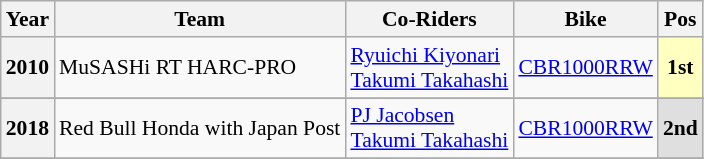<table class="wikitable" style="font-size:90%">
<tr>
<th>Year</th>
<th>Team</th>
<th>Co-Riders</th>
<th>Bike</th>
<th>Pos</th>
</tr>
<tr align="center">
<th>2010</th>
<td align="left"> MuSASHi RT HARC-PRO</td>
<td align="left"> <a href='#'>Ryuichi Kiyonari</a><br> <a href='#'>Takumi Takahashi</a></td>
<td align="left"><a href='#'>CBR1000RRW</a></td>
<td style="background:#FFFFBF;"><strong>1st</strong></td>
</tr>
<tr>
</tr>
<tr align="center">
<th>2018</th>
<td align="left"> Red Bull Honda with Japan Post</td>
<td align="left"> <a href='#'>PJ Jacobsen</a><br> <a href='#'>Takumi Takahashi</a></td>
<td align="left"><a href='#'>CBR1000RRW</a></td>
<td style="background:#DFDFDF;"><strong>2nd</strong></td>
</tr>
<tr>
</tr>
</table>
